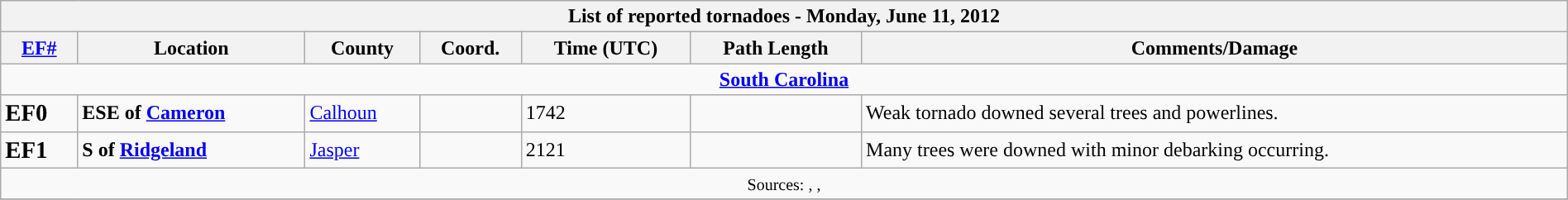<table class="wikitable collapsible" width="100%">
<tr>
<th colspan="7">List of reported tornadoes - Monday, June 11, 2012</th>
</tr>
<tr>
<th><a href='#'>EF#</a></th>
<th>Location</th>
<th>County</th>
<th>Coord.</th>
<th>Time (UTC)</th>
<th>Path Length</th>
<th>Comments/Damage</th>
</tr>
<tr>
<td colspan="7" align=center><strong><a href='#'>South Carolina</a></strong></td>
</tr>
<tr>
<td><big><strong>EF0</strong></big></td>
<td><strong>ESE of <a href='#'>Cameron</a></strong></td>
<td><a href='#'>Calhoun</a></td>
<td></td>
<td>1742</td>
<td></td>
<td>Weak tornado downed several trees and powerlines.</td>
</tr>
<tr>
<td><big><strong>EF1</strong></big></td>
<td><strong>S of <a href='#'>Ridgeland</a></strong></td>
<td><a href='#'>Jasper</a></td>
<td></td>
<td>2121</td>
<td></td>
<td>Many trees were downed with minor debarking occurring.</td>
</tr>
<tr>
<td colspan="7" align=center><small>Sources: , , </small></td>
</tr>
<tr>
</tr>
</table>
